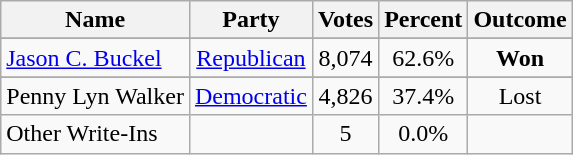<table class=wikitable style="text-align:center">
<tr>
<th>Name</th>
<th>Party</th>
<th>Votes</th>
<th>Percent</th>
<th>Outcome</th>
</tr>
<tr>
</tr>
<tr>
<td align=left><a href='#'>Jason C. Buckel</a></td>
<td><a href='#'>Republican</a></td>
<td>8,074</td>
<td>62.6%</td>
<td><strong>Won</strong></td>
</tr>
<tr>
</tr>
<tr>
<td align=left>Penny Lyn Walker</td>
<td><a href='#'>Democratic</a></td>
<td>4,826</td>
<td>37.4%</td>
<td>Lost</td>
</tr>
<tr>
<td align=left>Other Write-Ins</td>
<td></td>
<td>5</td>
<td>0.0%</td>
<td></td>
</tr>
</table>
